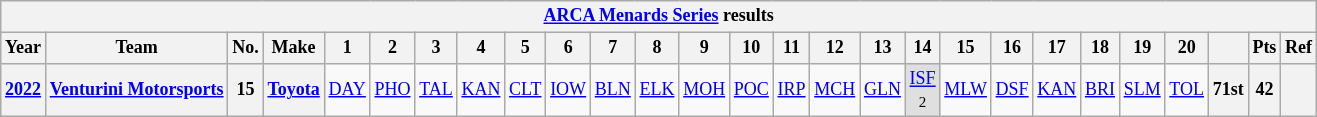<table class="wikitable" style="text-align:center; font-size:75%">
<tr>
<th colspan="27"><a href='#'>ARCA Menards Series</a> results</th>
</tr>
<tr>
<th>Year</th>
<th>Team</th>
<th>No.</th>
<th>Make</th>
<th>1</th>
<th>2</th>
<th>3</th>
<th>4</th>
<th>5</th>
<th>6</th>
<th>7</th>
<th>8</th>
<th>9</th>
<th>10</th>
<th>11</th>
<th>12</th>
<th>13</th>
<th>14</th>
<th>15</th>
<th>16</th>
<th>17</th>
<th>18</th>
<th>19</th>
<th>20</th>
<th></th>
<th>Pts</th>
<th>Ref</th>
</tr>
<tr>
<th><a href='#'>2022</a></th>
<th><a href='#'>Venturini Motorsports</a></th>
<th>15</th>
<th><a href='#'>Toyota</a></th>
<td><a href='#'>DAY</a></td>
<td><a href='#'>PHO</a></td>
<td><a href='#'>TAL</a></td>
<td><a href='#'>KAN</a></td>
<td><a href='#'>CLT</a></td>
<td><a href='#'>IOW</a></td>
<td><a href='#'>BLN</a></td>
<td><a href='#'>ELK</a></td>
<td><a href='#'>MOH</a></td>
<td><a href='#'>POC</a></td>
<td><a href='#'>IRP</a></td>
<td><a href='#'>MCH</a></td>
<td><a href='#'>GLN</a></td>
<td style="background:#DFDFDF;"><a href='#'>ISF</a><br><small>2</small></td>
<td><a href='#'>MLW</a></td>
<td><a href='#'>DSF</a></td>
<td><a href='#'>KAN</a></td>
<td><a href='#'>BRI</a></td>
<td><a href='#'>SLM</a></td>
<td><a href='#'>TOL</a></td>
<th>71st</th>
<th>42</th>
<th></th>
</tr>
</table>
